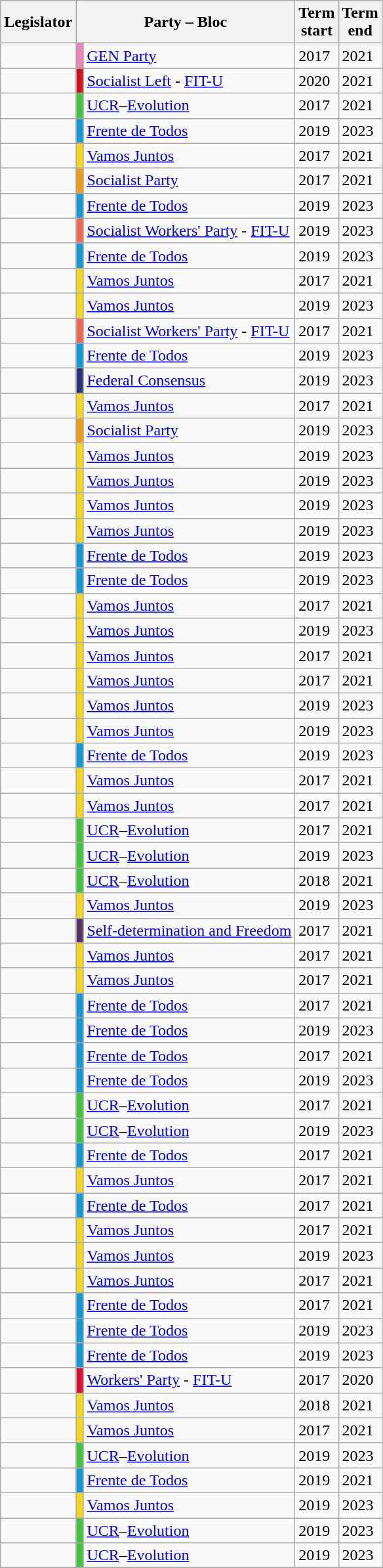<table class="wikitable sortable">
<tr>
<th>Legislator</th>
<th colspan="2">Party – Bloc</th>
<th>Term<br>start</th>
<th>Term<br>end</th>
</tr>
<tr>
<td></td>
<td bgcolor=#F77FBE></td>
<td><a href='#'>GEN Party</a></td>
<td>2017</td>
<td>2021</td>
</tr>
<tr>
<td></td>
<td bgcolor=#E20612></td>
<td><a href='#'>Socialist Left</a> - <a href='#'>FIT-U</a></td>
<td>2020</td>
<td>2021</td>
</tr>
<tr>
<td></td>
<td bgcolor=#32CD32></td>
<td><a href='#'>UCR</a>–<a href='#'>Evolution</a></td>
<td>2017</td>
<td>2021</td>
</tr>
<tr>
<td></td>
<td bgcolor=#009fe3></td>
<td><a href='#'>Frente de Todos</a></td>
<td>2019</td>
<td>2023</td>
</tr>
<tr>
<td></td>
<td bgcolor="#ffd700"></td>
<td><a href='#'>Vamos Juntos</a></td>
<td>2017</td>
<td>2021</td>
</tr>
<tr>
<td></td>
<td bgcolor=#FF9900></td>
<td><a href='#'>Socialist Party</a></td>
<td>2017</td>
<td>2021</td>
</tr>
<tr>
<td></td>
<td bgcolor=#009fe3></td>
<td><a href='#'>Frente de Todos</a></td>
<td>2019</td>
<td>2023</td>
</tr>
<tr>
<td></td>
<td bgcolor= #FF6347></td>
<td><a href='#'>Socialist Workers' Party</a> - <a href='#'>FIT-U</a></td>
<td>2019</td>
<td>2023</td>
</tr>
<tr>
<td></td>
<td bgcolor=#009fe3></td>
<td><a href='#'>Frente de Todos</a></td>
<td>2019</td>
<td>2023</td>
</tr>
<tr>
<td></td>
<td bgcolor="#ffd700"></td>
<td><a href='#'>Vamos Juntos</a></td>
<td>2017</td>
<td>2021</td>
</tr>
<tr>
<td></td>
<td bgcolor="#ffd700"></td>
<td><a href='#'>Vamos Juntos</a></td>
<td>2019</td>
<td>2023</td>
</tr>
<tr>
<td></td>
<td bgcolor= #FF6347></td>
<td><a href='#'>Socialist Workers' Party</a> - <a href='#'>FIT-U</a></td>
<td>2017</td>
<td>2021</td>
</tr>
<tr>
<td></td>
<td bgcolor=#009fe3></td>
<td><a href='#'>Frente de Todos</a></td>
<td>2019</td>
<td>2023</td>
</tr>
<tr>
<td></td>
<td bgcolor=#283084></td>
<td><a href='#'>Federal Consensus</a></td>
<td>2019</td>
<td>2023</td>
</tr>
<tr>
<td></td>
<td bgcolor="#ffd700"></td>
<td><a href='#'>Vamos Juntos</a></td>
<td>2017</td>
<td>2021</td>
</tr>
<tr>
<td></td>
<td bgcolor=#FF9900></td>
<td><a href='#'>Socialist Party</a></td>
<td>2019</td>
<td>2023</td>
</tr>
<tr>
<td></td>
<td bgcolor="#ffd700"></td>
<td><a href='#'>Vamos Juntos</a></td>
<td>2019</td>
<td>2023</td>
</tr>
<tr>
<td></td>
<td bgcolor="#ffd700"></td>
<td><a href='#'>Vamos Juntos</a></td>
<td>2019</td>
<td>2023</td>
</tr>
<tr>
<td></td>
<td bgcolor="#ffd700"></td>
<td><a href='#'>Vamos Juntos</a></td>
<td>2019</td>
<td>2023</td>
</tr>
<tr>
<td></td>
<td bgcolor="#ffd700"></td>
<td><a href='#'>Vamos Juntos</a></td>
<td>2019</td>
<td>2023</td>
</tr>
<tr>
<td></td>
<td bgcolor=#009fe3></td>
<td><a href='#'>Frente de Todos</a></td>
<td>2019</td>
<td>2023</td>
</tr>
<tr>
<td></td>
<td bgcolor=#009fe3></td>
<td><a href='#'>Frente de Todos</a></td>
<td>2019</td>
<td>2023</td>
</tr>
<tr>
<td></td>
<td bgcolor="#ffd700"></td>
<td><a href='#'>Vamos Juntos</a></td>
<td>2017</td>
<td>2021</td>
</tr>
<tr>
<td></td>
<td bgcolor="#ffd700"></td>
<td><a href='#'>Vamos Juntos</a></td>
<td>2019</td>
<td>2023</td>
</tr>
<tr>
<td></td>
<td bgcolor="#ffd700"></td>
<td><a href='#'>Vamos Juntos</a></td>
<td>2017</td>
<td>2021</td>
</tr>
<tr>
<td></td>
<td bgcolor="#ffd700"></td>
<td><a href='#'>Vamos Juntos</a></td>
<td>2017</td>
<td>2021</td>
</tr>
<tr>
<td></td>
<td bgcolor="ffd700"></td>
<td><a href='#'>Vamos Juntos</a></td>
<td>2019</td>
<td>2023</td>
</tr>
<tr>
<td></td>
<td bgcolor="ffd700"></td>
<td><a href='#'>Vamos Juntos</a></td>
<td>2019</td>
<td>2023</td>
</tr>
<tr>
<td></td>
<td bgcolor=#009fe3></td>
<td><a href='#'>Frente de Todos</a></td>
<td>2019</td>
<td>2023</td>
</tr>
<tr>
<td></td>
<td bgcolor="ffd700"></td>
<td><a href='#'>Vamos Juntos</a></td>
<td>2017</td>
<td>2021</td>
</tr>
<tr>
<td></td>
<td bgcolor="ffd700"></td>
<td><a href='#'>Vamos Juntos</a></td>
<td>2017</td>
<td>2021</td>
</tr>
<tr>
<td></td>
<td bgcolor=#32CD32></td>
<td><a href='#'>UCR</a>–<a href='#'>Evolution</a></td>
<td>2017</td>
<td>2021</td>
</tr>
<tr>
<td></td>
<td bgcolor=#32CD32></td>
<td><a href='#'>UCR</a>–<a href='#'>Evolution</a></td>
<td>2019</td>
<td>2023</td>
</tr>
<tr>
<td></td>
<td bgcolor=#32CD32></td>
<td><a href='#'>UCR</a>–<a href='#'>Evolution</a></td>
<td>2018</td>
<td>2021</td>
</tr>
<tr>
<td></td>
<td bgcolor="ffd700"></td>
<td><a href='#'>Vamos Juntos</a></td>
<td>2019</td>
<td>2023</td>
</tr>
<tr>
<td></td>
<td bgcolor=#592E6B></td>
<td><a href='#'>Self-determination and Freedom</a></td>
<td>2017</td>
<td>2021</td>
</tr>
<tr>
<td></td>
<td bgcolor="#ffD700"></td>
<td><a href='#'>Vamos Juntos</a></td>
<td>2017</td>
<td>2021</td>
</tr>
<tr>
<td></td>
<td bgcolor="#ffD700"></td>
<td><a href='#'>Vamos Juntos</a></td>
<td>2017</td>
<td>2021</td>
</tr>
<tr>
<td></td>
<td bgcolor=#009fe3></td>
<td><a href='#'>Frente de Todos</a></td>
<td>2017</td>
<td>2021</td>
</tr>
<tr>
<td></td>
<td bgcolor=#009fe3></td>
<td><a href='#'>Frente de Todos</a></td>
<td>2019</td>
<td>2023</td>
</tr>
<tr>
<td></td>
<td bgcolor=#009fe3></td>
<td><a href='#'>Frente de Todos</a></td>
<td>2017</td>
<td>2021</td>
</tr>
<tr>
<td></td>
<td bgcolor=#009fe3></td>
<td><a href='#'>Frente de Todos</a></td>
<td>2019</td>
<td>2023</td>
</tr>
<tr>
<td></td>
<td bgcolor=#32CD32></td>
<td><a href='#'>UCR</a>–<a href='#'>Evolution</a></td>
<td>2017</td>
<td>2021</td>
</tr>
<tr>
<td></td>
<td bgcolor=#32CD32></td>
<td><a href='#'>UCR</a>–<a href='#'>Evolution</a></td>
<td>2019</td>
<td>2023</td>
</tr>
<tr>
<td></td>
<td bgcolor=#009fe3></td>
<td><a href='#'>Frente de Todos</a></td>
<td>2017</td>
<td>2021</td>
</tr>
<tr>
<td></td>
<td bgcolor="#ffd700"></td>
<td><a href='#'>Vamos Juntos</a></td>
<td>2017</td>
<td>2021</td>
</tr>
<tr>
<td></td>
<td bgcolor=#009fe3></td>
<td><a href='#'>Frente de Todos</a></td>
<td>2017</td>
<td>2021</td>
</tr>
<tr>
<td></td>
<td bgcolor="#ffd700"></td>
<td><a href='#'>Vamos Juntos</a></td>
<td>2017</td>
<td>2021</td>
</tr>
<tr>
<td></td>
<td bgcolor="#ffd700"></td>
<td><a href='#'>Vamos Juntos</a></td>
<td>2019</td>
<td>2023</td>
</tr>
<tr>
<td></td>
<td bgcolor="#ffd700"></td>
<td><a href='#'>Vamos Juntos</a></td>
<td>2017</td>
<td>2021</td>
</tr>
<tr>
<td></td>
<td bgcolor=#009fe3></td>
<td><a href='#'>Frente de Todos</a></td>
<td>2017</td>
<td>2021</td>
</tr>
<tr>
<td></td>
<td bgcolor=#009fe3></td>
<td><a href='#'>Frente de Todos</a></td>
<td>2019</td>
<td>2023</td>
</tr>
<tr>
<td></td>
<td bgcolor=#009fe3></td>
<td><a href='#'>Frente de Todos</a></td>
<td>2019</td>
<td>2023</td>
</tr>
<tr>
<td></td>
<td bgcolor=#F4022E></td>
<td><a href='#'>Workers' Party</a> - <a href='#'>FIT-U</a></td>
<td>2017</td>
<td>2020</td>
</tr>
<tr>
<td></td>
<td bgcolor="#ffd700"></td>
<td><a href='#'>Vamos Juntos</a></td>
<td>2018</td>
<td>2021</td>
</tr>
<tr>
<td></td>
<td bgcolor="#ffd700"></td>
<td><a href='#'>Vamos Juntos</a></td>
<td>2017</td>
<td>2021</td>
</tr>
<tr>
<td></td>
<td bgcolor=#32CD32></td>
<td><a href='#'>UCR</a>–<a href='#'>Evolution</a></td>
<td>2019</td>
<td>2023</td>
</tr>
<tr>
<td></td>
<td bgcolor=#009fe3></td>
<td><a href='#'>Frente de Todos</a></td>
<td>2019</td>
<td>2021</td>
</tr>
<tr>
<td></td>
<td bgcolor="#ffd700"></td>
<td><a href='#'>Vamos Juntos</a></td>
<td>2019</td>
<td>2023</td>
</tr>
<tr>
<td></td>
<td bgcolor=#32CD32></td>
<td><a href='#'>UCR</a>–<a href='#'>Evolution</a></td>
<td>2019</td>
<td>2023</td>
</tr>
<tr>
<td></td>
<td bgcolor=#32CD32></td>
<td><a href='#'>UCR</a>–<a href='#'>Evolution</a></td>
<td>2019</td>
<td>2023</td>
</tr>
<tr>
</tr>
</table>
